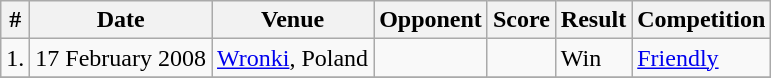<table class="wikitable">
<tr>
<th>#</th>
<th>Date</th>
<th>Venue</th>
<th>Opponent</th>
<th>Score</th>
<th>Result</th>
<th>Competition</th>
</tr>
<tr>
<td>1.</td>
<td>17 February 2008</td>
<td><a href='#'>Wronki</a>, Poland</td>
<td></td>
<td></td>
<td>Win</td>
<td><a href='#'>Friendly</a></td>
</tr>
<tr>
</tr>
</table>
